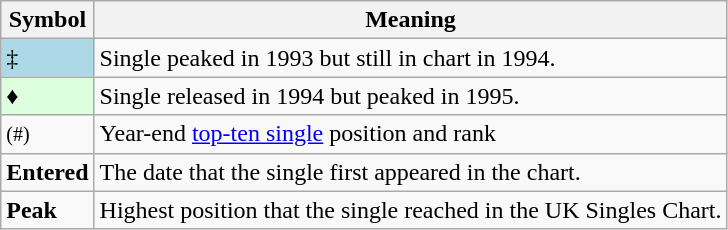<table Class="wikitable">
<tr>
<th>Symbol</th>
<th>Meaning</th>
</tr>
<tr>
<td bgcolor=lightblue>‡</td>
<td>Single peaked in 1993 but still in chart in 1994.</td>
</tr>
<tr>
<td bgcolor=#DDFFDD>♦</td>
<td>Single released in 1994 but peaked in 1995.</td>
</tr>
<tr>
<td><small>(#)</small></td>
<td>Year-end <a href='#'>top-ten single</a> position and rank</td>
</tr>
<tr>
<td><strong>Entered</strong></td>
<td>The date that the single first appeared in the chart.</td>
</tr>
<tr>
<td><strong>Peak</strong></td>
<td>Highest position that the single reached in the UK Singles Chart.</td>
</tr>
</table>
